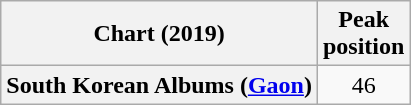<table class="wikitable plainrowheaders" style="text-align:center;">
<tr>
<th scope="col">Chart (2019)</th>
<th scope="col">Peak<br>position</th>
</tr>
<tr>
<th scope="row">South Korean Albums (<a href='#'>Gaon</a>)</th>
<td>46</td>
</tr>
</table>
